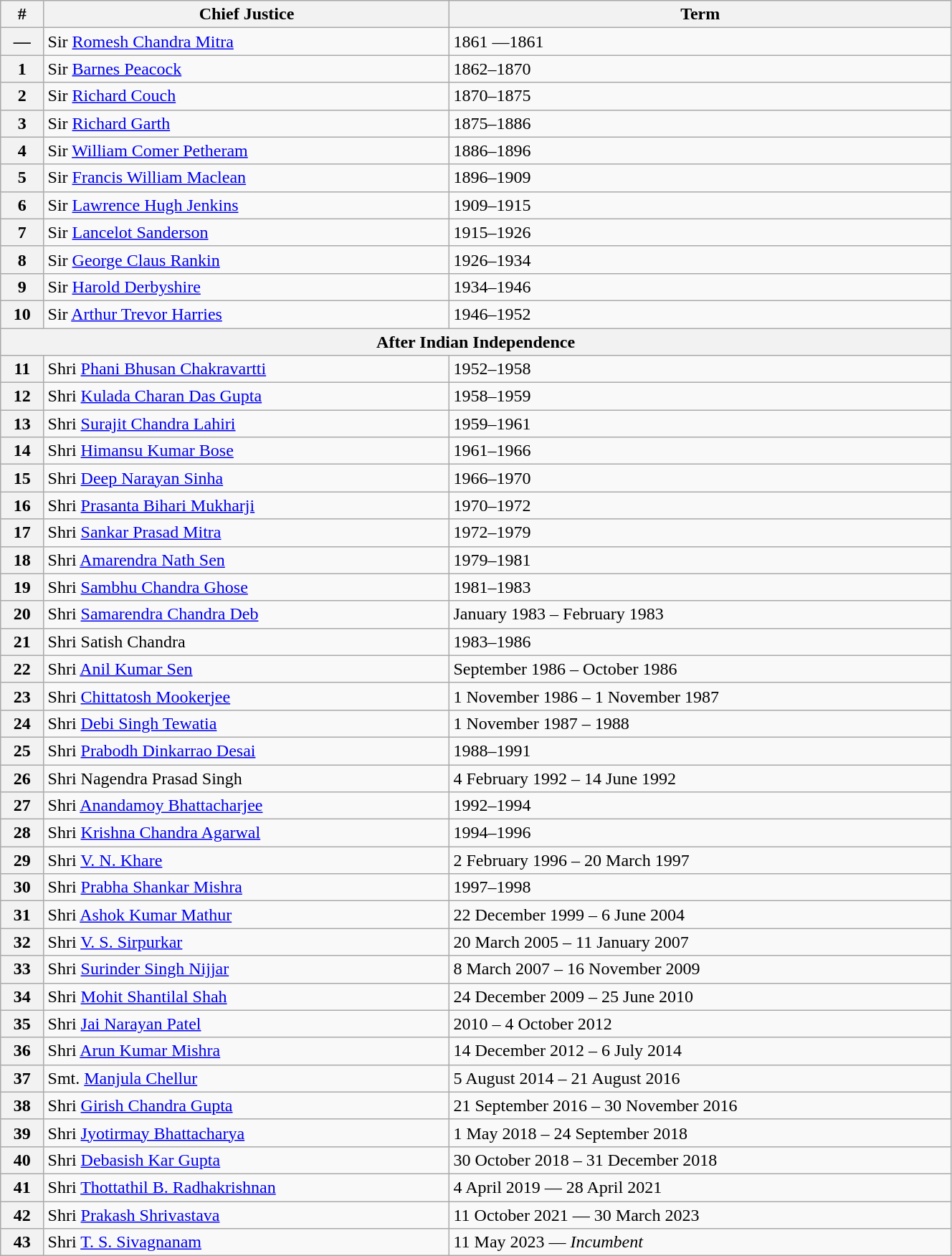<table class="wikitable sortable" width="70%">
<tr>
<th>#</th>
<th>Chief Justice</th>
<th>Term</th>
</tr>
<tr>
<th>—</th>
<td>Sir <a href='#'>Romesh Chandra Mitra</a></td>
<td>1861 —1861</td>
</tr>
<tr>
<th>1</th>
<td>Sir <a href='#'>Barnes Peacock</a></td>
<td>1862–1870</td>
</tr>
<tr>
<th>2</th>
<td>Sir <a href='#'>Richard Couch</a></td>
<td>1870–1875</td>
</tr>
<tr>
<th>3</th>
<td>Sir <a href='#'>Richard Garth</a></td>
<td>1875–1886</td>
</tr>
<tr>
<th>4</th>
<td>Sir <a href='#'>William Comer Petheram</a></td>
<td>1886–1896</td>
</tr>
<tr>
<th>5</th>
<td>Sir <a href='#'>Francis William Maclean</a></td>
<td>1896–1909</td>
</tr>
<tr>
<th>6</th>
<td>Sir <a href='#'>Lawrence Hugh Jenkins</a></td>
<td>1909–1915</td>
</tr>
<tr>
<th>7</th>
<td>Sir <a href='#'>Lancelot Sanderson</a></td>
<td>1915–1926</td>
</tr>
<tr>
<th>8</th>
<td>Sir <a href='#'>George Claus Rankin</a></td>
<td>1926–1934</td>
</tr>
<tr>
<th>9</th>
<td>Sir <a href='#'>Harold Derbyshire</a></td>
<td>1934–1946</td>
</tr>
<tr>
<th>10</th>
<td>Sir <a href='#'>Arthur Trevor Harries</a></td>
<td>1946–1952</td>
</tr>
<tr>
<th colspan="3">After Indian Independence</th>
</tr>
<tr>
<th>11</th>
<td>Shri <a href='#'>Phani Bhusan Chakravartti</a></td>
<td>1952–1958</td>
</tr>
<tr>
<th>12</th>
<td>Shri <a href='#'>Kulada Charan Das Gupta</a></td>
<td>1958–1959</td>
</tr>
<tr>
<th>13</th>
<td>Shri <a href='#'>Surajit Chandra Lahiri</a></td>
<td>1959–1961</td>
</tr>
<tr>
<th>14</th>
<td>Shri <a href='#'>Himansu Kumar Bose</a></td>
<td>1961–1966</td>
</tr>
<tr>
<th>15</th>
<td>Shri <a href='#'>Deep Narayan Sinha</a></td>
<td>1966–1970</td>
</tr>
<tr>
<th>16</th>
<td>Shri <a href='#'>Prasanta Bihari Mukharji</a></td>
<td>1970–1972</td>
</tr>
<tr>
<th>17</th>
<td>Shri <a href='#'>Sankar Prasad Mitra</a></td>
<td>1972–1979</td>
</tr>
<tr>
<th>18</th>
<td>Shri <a href='#'>Amarendra Nath Sen</a></td>
<td>1979–1981</td>
</tr>
<tr>
<th>19</th>
<td>Shri <a href='#'>Sambhu Chandra Ghose</a></td>
<td>1981–1983</td>
</tr>
<tr>
<th>20</th>
<td>Shri <a href='#'>Samarendra Chandra Deb</a></td>
<td>January 1983 – February 1983</td>
</tr>
<tr>
<th>21</th>
<td>Shri Satish Chandra</td>
<td>1983–1986</td>
</tr>
<tr>
<th>22</th>
<td>Shri <a href='#'>Anil Kumar Sen</a></td>
<td>September 1986 – October 1986</td>
</tr>
<tr>
<th>23</th>
<td>Shri <a href='#'>Chittatosh Mookerjee</a></td>
<td>1 November 1986 – 1 November 1987</td>
</tr>
<tr>
<th>24</th>
<td>Shri <a href='#'>Debi Singh Tewatia</a></td>
<td>1 November 1987 – 1988</td>
</tr>
<tr>
<th>25</th>
<td>Shri <a href='#'>Prabodh Dinkarrao Desai</a></td>
<td>1988–1991</td>
</tr>
<tr>
<th>26</th>
<td>Shri Nagendra Prasad Singh</td>
<td>4 February 1992 – 14 June 1992</td>
</tr>
<tr>
<th>27</th>
<td>Shri <a href='#'>Anandamoy Bhattacharjee</a></td>
<td>1992–1994</td>
</tr>
<tr>
<th>28</th>
<td>Shri <a href='#'>Krishna Chandra Agarwal</a></td>
<td>1994–1996</td>
</tr>
<tr>
<th>29</th>
<td>Shri <a href='#'>V. N. Khare</a></td>
<td>2 February 1996 – 20 March 1997</td>
</tr>
<tr>
<th>30</th>
<td>Shri <a href='#'>Prabha Shankar Mishra</a></td>
<td>1997–1998</td>
</tr>
<tr>
<th>31</th>
<td>Shri <a href='#'>Ashok Kumar Mathur</a></td>
<td>22 December 1999 – 6 June 2004</td>
</tr>
<tr>
<th>32</th>
<td>Shri <a href='#'>V. S. Sirpurkar</a></td>
<td>20 March 2005 – 11 January 2007</td>
</tr>
<tr>
<th>33</th>
<td>Shri <a href='#'>Surinder Singh Nijjar</a></td>
<td>8 March 2007 – 16 November 2009</td>
</tr>
<tr>
<th>34</th>
<td>Shri <a href='#'>Mohit Shantilal Shah</a></td>
<td>24 December 2009 – 25 June 2010</td>
</tr>
<tr>
<th>35</th>
<td>Shri <a href='#'>Jai Narayan Patel</a></td>
<td>2010 – 4 October 2012</td>
</tr>
<tr>
<th>36</th>
<td>Shri <a href='#'>Arun Kumar Mishra</a></td>
<td>14 December 2012 – 6 July 2014</td>
</tr>
<tr>
<th>37</th>
<td>Smt. <a href='#'>Manjula Chellur</a></td>
<td>5 August 2014 – 21 August 2016</td>
</tr>
<tr>
<th>38</th>
<td>Shri <a href='#'>Girish Chandra Gupta</a></td>
<td>21 September 2016 – 30 November 2016</td>
</tr>
<tr>
<th>39</th>
<td>Shri <a href='#'>Jyotirmay Bhattacharya</a></td>
<td>1 May 2018 – 24 September 2018</td>
</tr>
<tr>
<th>40</th>
<td>Shri <a href='#'>Debasish Kar Gupta</a></td>
<td>30 October 2018 – 31 December 2018</td>
</tr>
<tr>
<th>41</th>
<td>Shri <a href='#'>Thottathil B. Radhakrishnan</a></td>
<td>4 April 2019 — 28 April 2021</td>
</tr>
<tr>
<th>42</th>
<td>Shri <a href='#'>Prakash Shrivastava</a></td>
<td>11 October 2021 — 30 March 2023</td>
</tr>
<tr>
<th>43</th>
<td>Shri <a href='#'>T. S. Sivagnanam</a></td>
<td>11 May 2023 — <em>Incumbent</em></td>
</tr>
</table>
